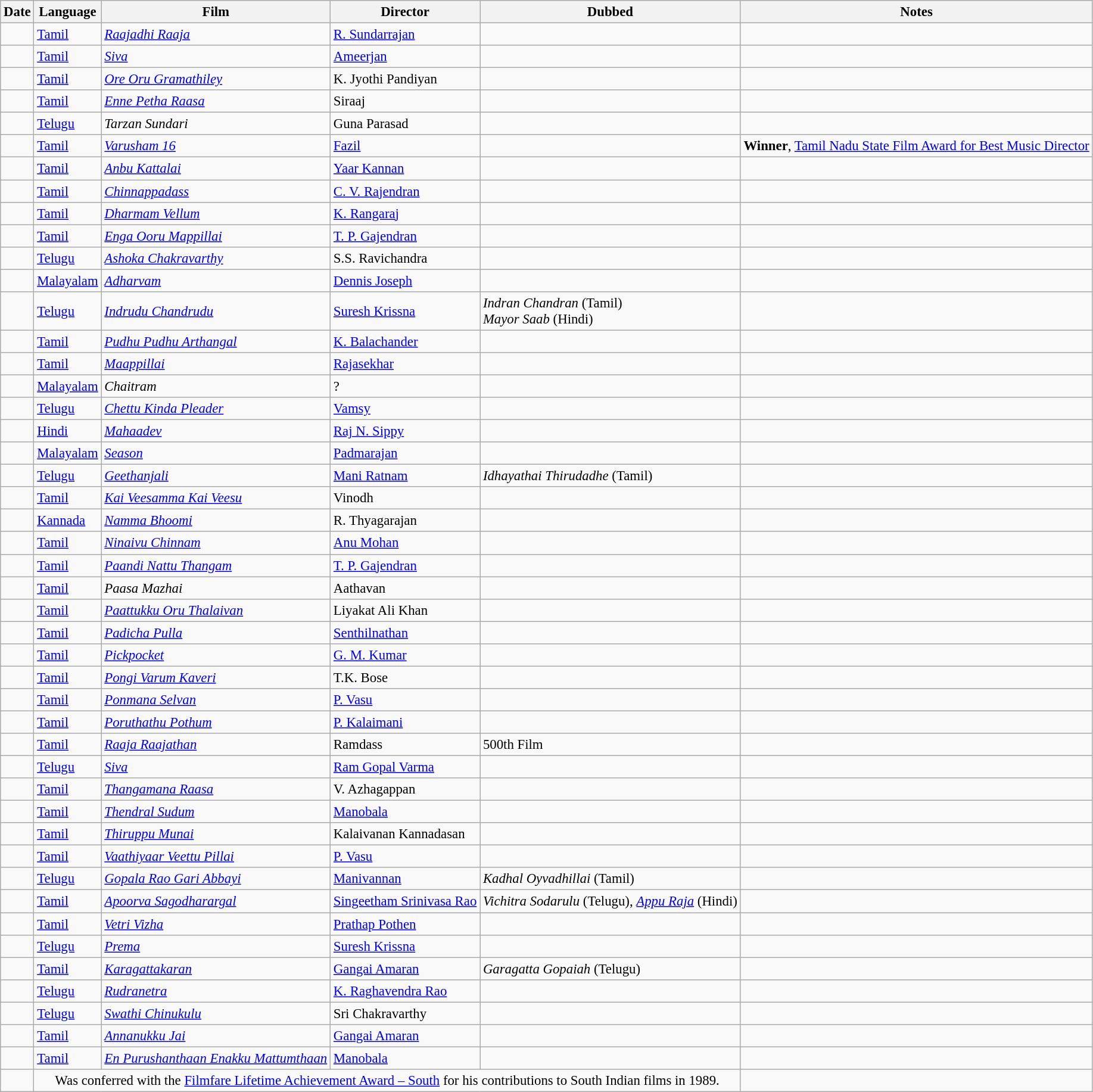<table class="wikitable sortable" style="font-size:95%;">
<tr>
<th>Date</th>
<th>Language</th>
<th>Film</th>
<th>Director</th>
<th>Dubbed</th>
<th>Notes</th>
</tr>
<tr>
<td></td>
<td><a href='#'>Tamil</a></td>
<td><em><a href='#'>Raajadhi Raaja</a></em></td>
<td><a href='#'>R. Sundarrajan</a></td>
<td></td>
<td></td>
</tr>
<tr>
<td></td>
<td><a href='#'>Tamil</a></td>
<td><em><a href='#'>Siva</a></em></td>
<td><a href='#'>Ameerjan</a></td>
<td></td>
<td></td>
</tr>
<tr>
<td></td>
<td><a href='#'>Tamil</a></td>
<td><em><a href='#'>Ore Oru Gramathiley</a></em></td>
<td>K. Jyothi Pandiyan</td>
<td></td>
<td></td>
</tr>
<tr>
<td></td>
<td><a href='#'>Tamil</a></td>
<td><em><a href='#'>Enne Petha Raasa</a></em></td>
<td>Siraaj</td>
<td></td>
<td></td>
</tr>
<tr>
<td></td>
<td><a href='#'>Telugu</a></td>
<td><em>Tarzan Sundari</em></td>
<td>Guna Parasad</td>
<td></td>
<td></td>
</tr>
<tr>
<td></td>
<td><a href='#'>Tamil</a></td>
<td><em><a href='#'>Varusham 16</a></em></td>
<td><a href='#'>Fazil</a></td>
<td></td>
<td><strong>Winner</strong>, <a href='#'>Tamil Nadu State Film Award for Best Music Director</a></td>
</tr>
<tr>
<td></td>
<td><a href='#'>Tamil</a></td>
<td><em><a href='#'>Anbu Kattalai</a></em></td>
<td><a href='#'>Yaar Kannan</a></td>
<td></td>
<td></td>
</tr>
<tr>
<td></td>
<td><a href='#'>Tamil</a></td>
<td><em><a href='#'>Chinnappadass</a></em></td>
<td><a href='#'>C. V. Rajendran</a></td>
<td></td>
<td></td>
</tr>
<tr>
<td></td>
<td><a href='#'>Tamil</a></td>
<td><em><a href='#'>Dharmam Vellum</a></em></td>
<td><a href='#'>K. Rangaraj</a></td>
<td></td>
<td></td>
</tr>
<tr>
<td></td>
<td><a href='#'>Tamil</a></td>
<td><em><a href='#'>Enga Ooru Mappillai</a></em></td>
<td><a href='#'>T. P. Gajendran</a></td>
<td></td>
<td></td>
</tr>
<tr>
<td></td>
<td><a href='#'>Telugu</a></td>
<td><em><a href='#'>Ashoka Chakravarthy</a></em></td>
<td>S.S. Ravichandra</td>
<td></td>
<td></td>
</tr>
<tr>
<td></td>
<td><a href='#'>Malayalam</a></td>
<td><em><a href='#'>Adharvam</a></em></td>
<td><a href='#'>Dennis Joseph</a></td>
<td></td>
<td></td>
</tr>
<tr>
<td></td>
<td><a href='#'>Telugu</a></td>
<td><em><a href='#'>Indrudu Chandrudu</a></em></td>
<td><a href='#'>Suresh Krissna</a></td>
<td><em>Indran Chandran</em> (Tamil)<br><em>Mayor Saab</em> (Hindi)</td>
<td></td>
</tr>
<tr>
<td></td>
<td><a href='#'>Tamil</a></td>
<td><em><a href='#'>Pudhu Pudhu Arthangal</a></em></td>
<td><a href='#'>K. Balachander</a></td>
<td></td>
<td></td>
</tr>
<tr>
<td></td>
<td><a href='#'>Tamil</a></td>
<td><em><a href='#'>Maappillai</a></em></td>
<td><a href='#'>Rajasekhar</a></td>
<td></td>
<td></td>
</tr>
<tr>
<td></td>
<td><a href='#'>Malayalam</a></td>
<td><em>Chaitram</em></td>
<td>?</td>
<td></td>
<td></td>
</tr>
<tr>
<td></td>
<td><a href='#'>Telugu</a></td>
<td><em><a href='#'>Chettu Kinda Pleader</a></em></td>
<td><a href='#'>Vamsy</a></td>
<td></td>
<td></td>
</tr>
<tr>
<td></td>
<td><a href='#'>Hindi</a></td>
<td><em><a href='#'>Mahaadev</a></em></td>
<td><a href='#'>Raj N. Sippy</a></td>
<td></td>
<td></td>
</tr>
<tr>
<td></td>
<td><a href='#'>Malayalam</a></td>
<td><em><a href='#'>Season</a></em></td>
<td><a href='#'>Padmarajan</a></td>
<td></td>
<td></td>
</tr>
<tr>
<td></td>
<td><a href='#'>Telugu</a></td>
<td><em><a href='#'>Geethanjali</a></em></td>
<td><a href='#'>Mani Ratnam</a></td>
<td><em>Idhayathai Thirudadhe</em> (Tamil)</td>
<td></td>
</tr>
<tr>
<td></td>
<td><a href='#'>Tamil</a></td>
<td><em><a href='#'>Kai Veesamma Kai Veesu</a></em></td>
<td>Vinodh</td>
<td></td>
<td></td>
</tr>
<tr>
<td></td>
<td><a href='#'>Kannada</a></td>
<td><em><a href='#'>Namma Bhoomi</a></em></td>
<td>R. Thyagarajan</td>
<td></td>
<td></td>
</tr>
<tr>
<td></td>
<td><a href='#'>Tamil</a></td>
<td><em><a href='#'>Ninaivu Chinnam</a></em></td>
<td><a href='#'>Anu Mohan</a></td>
<td></td>
<td></td>
</tr>
<tr>
<td></td>
<td><a href='#'>Tamil</a></td>
<td><em><a href='#'>Paandi Nattu Thangam</a></em></td>
<td><a href='#'>T. P. Gajendran</a></td>
<td></td>
<td></td>
</tr>
<tr>
<td></td>
<td><a href='#'>Tamil</a></td>
<td><em>Paasa Mazhai</em></td>
<td>Aathavan</td>
<td></td>
<td></td>
</tr>
<tr>
<td></td>
<td><a href='#'>Tamil</a></td>
<td><em><a href='#'>Paattukku Oru Thalaivan</a></em></td>
<td>Liyakat Ali Khan</td>
<td></td>
<td></td>
</tr>
<tr>
<td></td>
<td><a href='#'>Tamil</a></td>
<td><em><a href='#'>Padicha Pulla</a></em></td>
<td><a href='#'>Senthilnathan</a></td>
<td></td>
<td></td>
</tr>
<tr>
<td></td>
<td><a href='#'>Tamil</a></td>
<td><em><a href='#'>Pickpocket</a></em></td>
<td><a href='#'>G. M. Kumar</a></td>
<td></td>
<td></td>
</tr>
<tr>
<td></td>
<td><a href='#'>Tamil</a></td>
<td><em><a href='#'>Pongi Varum Kaveri</a></em></td>
<td>T.K. Bose</td>
<td></td>
<td></td>
</tr>
<tr>
<td></td>
<td><a href='#'>Tamil</a></td>
<td><em><a href='#'>Ponmana Selvan</a></em></td>
<td><a href='#'>P. Vasu</a></td>
<td></td>
<td></td>
</tr>
<tr>
<td></td>
<td><a href='#'>Tamil</a></td>
<td><em><a href='#'>Poruthathu Pothum</a></em></td>
<td><a href='#'>P. Kalaimani</a></td>
<td></td>
<td></td>
</tr>
<tr>
<td></td>
<td><a href='#'>Tamil</a></td>
<td><em><a href='#'>Raaja Raajathan</a></em></td>
<td>Ramdass</td>
<td>500th Film</td>
<td></td>
</tr>
<tr>
<td></td>
<td><a href='#'>Telugu</a></td>
<td><em><a href='#'>Siva</a></em></td>
<td><a href='#'>Ram Gopal Varma</a></td>
<td></td>
<td></td>
</tr>
<tr>
<td></td>
<td><a href='#'>Tamil</a></td>
<td><em><a href='#'>Thangamana Raasa</a></em></td>
<td>V. Azhagappan</td>
<td></td>
<td></td>
</tr>
<tr>
<td></td>
<td><a href='#'>Tamil</a></td>
<td><em><a href='#'>Thendral Sudum</a></em></td>
<td><a href='#'>Manobala</a></td>
<td></td>
<td></td>
</tr>
<tr>
<td></td>
<td><a href='#'>Tamil</a></td>
<td><em><a href='#'>Thiruppu Munai</a></em></td>
<td>Kalaivanan Kannadasan</td>
<td></td>
<td></td>
</tr>
<tr>
<td></td>
<td><a href='#'>Tamil</a></td>
<td><em><a href='#'>Vaathiyaar Veettu Pillai</a></em></td>
<td><a href='#'>P. Vasu</a></td>
<td></td>
<td></td>
</tr>
<tr>
<td></td>
<td><a href='#'>Telugu</a></td>
<td><em><a href='#'>Gopala Rao Gari Abbayi</a></em></td>
<td><a href='#'>Manivannan</a></td>
<td><em>Kadhal Oyvadhillai</em> (Tamil)</td>
<td></td>
</tr>
<tr>
<td></td>
<td><a href='#'>Tamil</a></td>
<td><em><a href='#'>Apoorva Sagodharargal</a></em></td>
<td><a href='#'>Singeetham Srinivasa Rao</a></td>
<td><em>Vichitra Sodarulu</em> (Telugu), <em><a href='#'>Appu Raja</a></em> (Hindi)   </td>
<td></td>
</tr>
<tr>
<td></td>
<td><a href='#'>Tamil</a></td>
<td><em><a href='#'>Vetri Vizha</a></em></td>
<td><a href='#'>Prathap Pothen</a></td>
<td></td>
<td></td>
</tr>
<tr>
<td></td>
<td><a href='#'>Telugu</a></td>
<td><em><a href='#'>Prema</a></em></td>
<td><a href='#'>Suresh Krissna</a></td>
<td></td>
<td></td>
</tr>
<tr>
<td></td>
<td><a href='#'>Tamil</a></td>
<td><em><a href='#'>Karagattakaran</a></em></td>
<td><a href='#'>Gangai Amaran</a></td>
<td><em>Garagatta Gopaiah</em> (Telugu)</td>
<td></td>
</tr>
<tr>
<td></td>
<td><a href='#'>Telugu</a></td>
<td><em><a href='#'>Rudranetra</a></em></td>
<td><a href='#'>K. Raghavendra Rao</a></td>
<td></td>
<td></td>
</tr>
<tr>
<td></td>
<td><a href='#'>Telugu</a></td>
<td><em><a href='#'>Swathi Chinukulu</a></em></td>
<td>Sri Chakravarthy</td>
<td></td>
<td></td>
</tr>
<tr>
<td></td>
<td><a href='#'>Tamil</a></td>
<td><em><a href='#'>Annanukku Jai</a></em></td>
<td><a href='#'>Gangai Amaran</a></td>
<td></td>
<td></td>
</tr>
<tr>
<td></td>
<td><a href='#'>Tamil</a></td>
<td><em><a href='#'>En Purushanthaan Enakku Mattumthaan</a></em></td>
<td><a href='#'>Manobala</a></td>
<td></td>
<td></td>
</tr>
<tr>
<td></td>
<td colspan="4" style="text-align:center;">Was conferred with the <a href='#'>Filmfare Lifetime Achievement Award&nbsp;– South</a> for his contributions to South Indian films in 1989.</td>
<td></td>
</tr>
</table>
